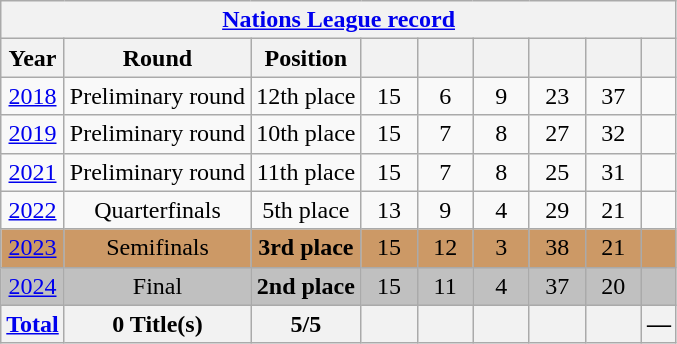<table class="wikitable" style="text-align: center;">
<tr>
<th colspan=9><a href='#'>Nations League record</a></th>
</tr>
<tr>
<th>Year</th>
<th>Round</th>
<th>Position</th>
<th width=30></th>
<th width=30></th>
<th width=30></th>
<th width=30></th>
<th width=30></th>
<th></th>
</tr>
<tr>
<td> <a href='#'>2018</a></td>
<td>Preliminary round</td>
<td>12th place</td>
<td>15</td>
<td>6</td>
<td>9</td>
<td>23</td>
<td>37</td>
<td></td>
</tr>
<tr>
<td> <a href='#'>2019</a></td>
<td>Preliminary round</td>
<td>10th place</td>
<td>15</td>
<td>7</td>
<td>8</td>
<td>27</td>
<td>32</td>
<td></td>
</tr>
<tr>
<td> <a href='#'>2021</a></td>
<td>Preliminary round</td>
<td>11th place</td>
<td>15</td>
<td>7</td>
<td>8</td>
<td>25</td>
<td>31</td>
<td></td>
</tr>
<tr>
<td> <a href='#'>2022</a></td>
<td>Quarterfinals</td>
<td>5th place</td>
<td>13</td>
<td>9</td>
<td>4</td>
<td>29</td>
<td>21</td>
<td></td>
</tr>
<tr bgcolor="cc9966">
<td> <a href='#'>2023</a></td>
<td>Semifinals</td>
<td><strong>3rd place</strong></td>
<td>15</td>
<td>12</td>
<td>3</td>
<td>38</td>
<td>21</td>
<td></td>
</tr>
<tr bgcolor="silver">
<td> <a href='#'>2024</a></td>
<td>Final</td>
<td><strong>2nd place</strong></td>
<td>15</td>
<td>11</td>
<td>4</td>
<td>37</td>
<td>20</td>
<td></td>
</tr>
<tr>
<th><a href='#'>Total</a></th>
<th>0 Title(s)</th>
<th>5/5</th>
<th></th>
<th></th>
<th></th>
<th></th>
<th></th>
<th>—</th>
</tr>
</table>
